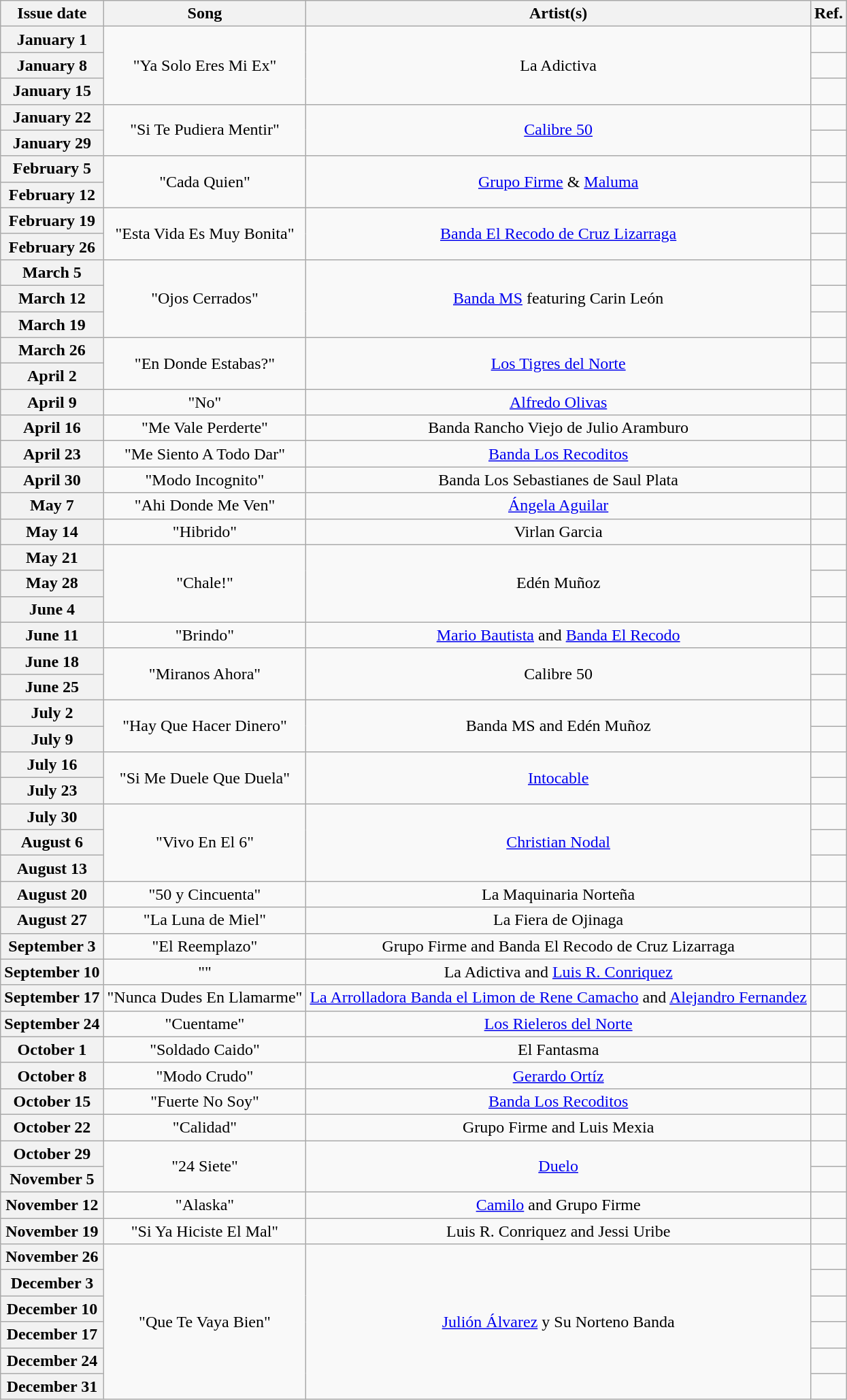<table class="wikitable plainrowheaders" style="text-align: center;">
<tr>
<th>Issue date</th>
<th>Song</th>
<th>Artist(s)</th>
<th>Ref.</th>
</tr>
<tr>
<th scope="row">January 1</th>
<td rowspan=3>"Ya Solo Eres Mi Ex"</td>
<td rowspan=3>La Adictiva</td>
<td></td>
</tr>
<tr>
<th scope="row">January 8</th>
<td></td>
</tr>
<tr>
<th scope="row">January 15</th>
<td></td>
</tr>
<tr>
<th scope="row">January 22</th>
<td rowspan=2>"Si Te Pudiera Mentir"</td>
<td rowspan=2><a href='#'>Calibre 50</a></td>
<td></td>
</tr>
<tr>
<th scope="row">January 29</th>
<td></td>
</tr>
<tr>
<th scope="row">February 5</th>
<td rowspan=2>"Cada Quien"</td>
<td rowspan=2><a href='#'>Grupo Firme</a> & <a href='#'>Maluma</a></td>
<td></td>
</tr>
<tr>
<th scope="row">February 12</th>
<td></td>
</tr>
<tr>
<th scope="row">February 19</th>
<td rowspan=2>"Esta Vida Es Muy Bonita"</td>
<td rowspan=2><a href='#'>Banda El Recodo de Cruz Lizarraga</a></td>
<td></td>
</tr>
<tr>
<th scope="row">February 26</th>
<td></td>
</tr>
<tr>
<th scope="row">March 5</th>
<td rowspan=3>"Ojos Cerrados"</td>
<td rowspan=3><a href='#'>Banda MS</a> featuring Carin León</td>
<td></td>
</tr>
<tr>
<th scope="row">March 12</th>
<td></td>
</tr>
<tr>
<th scope="row">March 19</th>
<td></td>
</tr>
<tr>
<th scope="row">March 26</th>
<td rowspan=2>"En Donde Estabas?"</td>
<td rowspan=2><a href='#'>Los Tigres del Norte</a></td>
<td></td>
</tr>
<tr>
<th scope="row">April 2</th>
<td></td>
</tr>
<tr>
<th scope="row">April 9</th>
<td>"No"</td>
<td><a href='#'>Alfredo Olivas</a></td>
<td></td>
</tr>
<tr>
<th scope="row">April 16</th>
<td>"Me Vale Perderte"</td>
<td>Banda Rancho Viejo de Julio Aramburo</td>
<td></td>
</tr>
<tr>
<th scope="row">April 23</th>
<td>"Me Siento A Todo Dar"</td>
<td><a href='#'>Banda Los Recoditos</a></td>
<td></td>
</tr>
<tr>
<th scope="row">April 30</th>
<td>"Modo Incognito"</td>
<td>Banda Los Sebastianes de Saul Plata</td>
<td></td>
</tr>
<tr>
<th scope="row">May 7</th>
<td>"Ahi Donde Me Ven"</td>
<td><a href='#'>Ángela Aguilar</a></td>
<td></td>
</tr>
<tr>
<th scope="row">May 14</th>
<td>"Hibrido"</td>
<td>Virlan Garcia</td>
<td></td>
</tr>
<tr>
<th scope="row">May 21</th>
<td rowspan=3>"Chale!"</td>
<td rowspan=3>Edén Muñoz</td>
<td></td>
</tr>
<tr>
<th scope="row">May 28</th>
<td></td>
</tr>
<tr>
<th scope="row">June 4</th>
<td></td>
</tr>
<tr>
<th scope="row">June 11</th>
<td>"Brindo"</td>
<td><a href='#'>Mario Bautista</a> and <a href='#'>Banda El Recodo</a></td>
<td></td>
</tr>
<tr>
<th scope="row">June 18</th>
<td rowspan=2>"Miranos Ahora"</td>
<td rowspan=2>Calibre 50</td>
<td></td>
</tr>
<tr>
<th scope="row">June 25</th>
<td></td>
</tr>
<tr>
<th scope="row">July 2</th>
<td rowspan=2>"Hay Que Hacer Dinero"</td>
<td rowspan=2>Banda MS and Edén Muñoz</td>
<td></td>
</tr>
<tr>
<th scope="row">July 9</th>
<td></td>
</tr>
<tr>
<th scope="row">July 16</th>
<td rowspan=2>"Si Me Duele Que Duela"</td>
<td rowspan=2><a href='#'>Intocable</a></td>
<td></td>
</tr>
<tr>
<th scope="row">July 23</th>
<td></td>
</tr>
<tr>
<th scope="row">July 30</th>
<td rowspan=3>"Vivo En El 6"</td>
<td rowspan=3><a href='#'>Christian Nodal</a></td>
<td></td>
</tr>
<tr>
<th scope="row">August 6</th>
<td></td>
</tr>
<tr>
<th scope="row">August 13</th>
<td></td>
</tr>
<tr>
<th scope="row">August 20</th>
<td>"50 y Cincuenta"</td>
<td>La Maquinaria Norteña</td>
<td></td>
</tr>
<tr>
<th scope="row">August 27</th>
<td>"La Luna de Miel"</td>
<td>La Fiera de Ojinaga</td>
<td></td>
</tr>
<tr>
<th scope="row">September 3</th>
<td>"El Reemplazo"</td>
<td>Grupo Firme and Banda El Recodo de Cruz Lizarraga</td>
<td></td>
</tr>
<tr>
<th scope="row">September 10</th>
<td>""</td>
<td>La Adictiva and <a href='#'>Luis R. Conriquez</a></td>
<td></td>
</tr>
<tr>
<th scope="row">September 17</th>
<td>"Nunca Dudes En Llamarme"</td>
<td><a href='#'>La Arrolladora Banda el Limon de Rene Camacho</a> and <a href='#'>Alejandro Fernandez</a></td>
<td></td>
</tr>
<tr>
<th scope="row">September 24</th>
<td>"Cuentame"</td>
<td><a href='#'>Los Rieleros del Norte</a></td>
<td></td>
</tr>
<tr>
<th scope="row">October 1</th>
<td>"Soldado Caido"</td>
<td>El Fantasma</td>
<td></td>
</tr>
<tr>
<th scope="row">October 8</th>
<td>"Modo Crudo"</td>
<td><a href='#'>Gerardo Ortíz</a></td>
<td></td>
</tr>
<tr>
<th scope="row">October 15</th>
<td>"Fuerte No Soy"</td>
<td><a href='#'>Banda Los Recoditos</a></td>
<td></td>
</tr>
<tr>
<th scope="row">October 22</th>
<td>"Calidad"</td>
<td>Grupo Firme and Luis Mexia</td>
<td></td>
</tr>
<tr>
<th scope="row">October 29</th>
<td rowspan=2>"24 Siete"</td>
<td rowspan=2><a href='#'>Duelo</a></td>
<td></td>
</tr>
<tr>
<th scope="row">November 5</th>
<td></td>
</tr>
<tr>
<th scope="row">November 12</th>
<td>"Alaska"</td>
<td><a href='#'>Camilo</a> and Grupo Firme</td>
<td></td>
</tr>
<tr>
<th scope="row">November 19</th>
<td>"Si Ya Hiciste El Mal"</td>
<td>Luis R. Conriquez and Jessi Uribe</td>
<td></td>
</tr>
<tr>
<th scope="row">November 26</th>
<td rowspan=6>"Que Te Vaya Bien"</td>
<td rowspan=6><a href='#'>Julión Álvarez</a> y Su Norteno Banda</td>
<td></td>
</tr>
<tr>
<th scope="row">December 3</th>
<td></td>
</tr>
<tr>
<th scope="row">December 10</th>
<td></td>
</tr>
<tr>
<th scope="row">December 17</th>
<td></td>
</tr>
<tr>
<th scope="row">December 24</th>
<td></td>
</tr>
<tr>
<th scope="row">December 31</th>
<td></td>
</tr>
</table>
